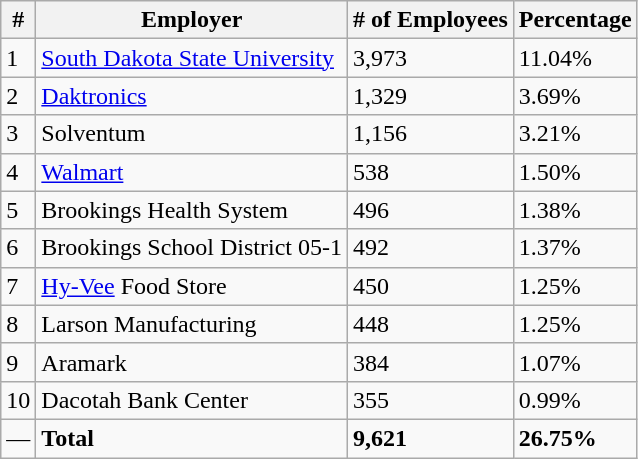<table class="wikitable">
<tr>
<th>#</th>
<th>Employer</th>
<th># of Employees</th>
<th>Percentage</th>
</tr>
<tr>
<td>1</td>
<td><a href='#'>South Dakota State University</a></td>
<td>3,973</td>
<td>11.04%</td>
</tr>
<tr>
<td>2</td>
<td><a href='#'>Daktronics</a></td>
<td>1,329</td>
<td>3.69%</td>
</tr>
<tr>
<td>3</td>
<td>Solventum</td>
<td>1,156</td>
<td>3.21%</td>
</tr>
<tr>
<td>4</td>
<td><a href='#'>Walmart</a></td>
<td>538</td>
<td>1.50%</td>
</tr>
<tr>
<td>5</td>
<td>Brookings Health System</td>
<td>496</td>
<td>1.38%</td>
</tr>
<tr>
<td>6</td>
<td>Brookings School District 05-1</td>
<td>492</td>
<td>1.37%</td>
</tr>
<tr>
<td>7</td>
<td><a href='#'>Hy-Vee</a> Food Store</td>
<td>450</td>
<td>1.25%</td>
</tr>
<tr>
<td>8</td>
<td>Larson Manufacturing</td>
<td>448</td>
<td>1.25%</td>
</tr>
<tr>
<td>9</td>
<td>Aramark</td>
<td>384</td>
<td>1.07%</td>
</tr>
<tr>
<td>10</td>
<td>Dacotah Bank Center</td>
<td>355</td>
<td>0.99%</td>
</tr>
<tr>
<td>—</td>
<td><strong>Total</strong></td>
<td><strong>9,621</strong></td>
<td><strong>26.75%</strong></td>
</tr>
</table>
